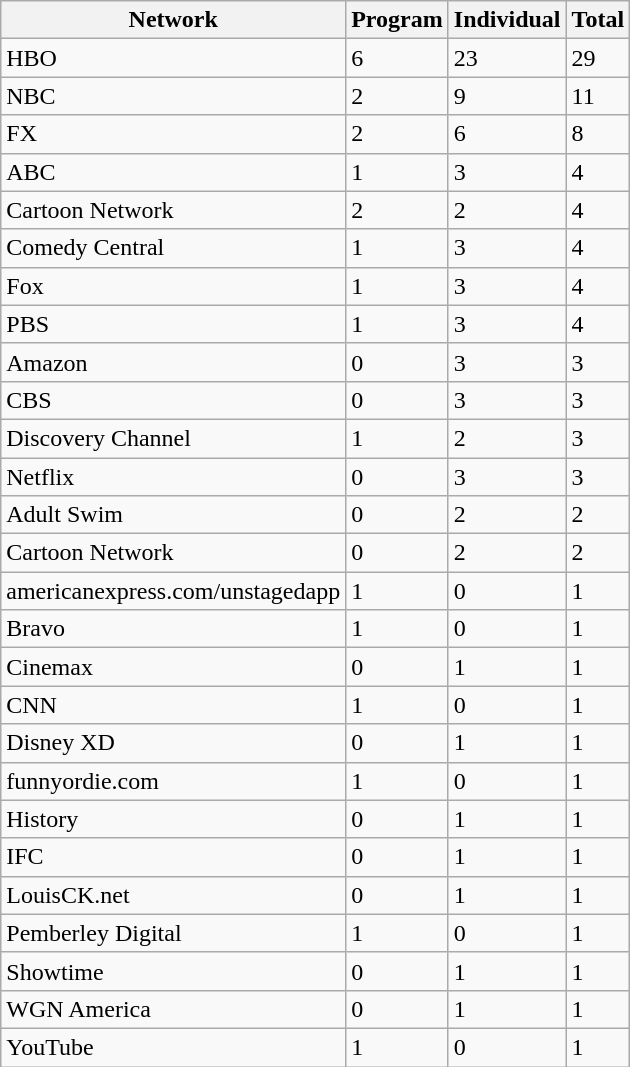<table class="wikitable sortable">
<tr>
<th>Network</th>
<th>Program</th>
<th>Individual</th>
<th>Total</th>
</tr>
<tr>
<td>HBO</td>
<td>6</td>
<td>23</td>
<td>29</td>
</tr>
<tr>
<td>NBC</td>
<td>2</td>
<td>9</td>
<td>11</td>
</tr>
<tr>
<td>FX</td>
<td>2</td>
<td>6</td>
<td>8</td>
</tr>
<tr>
<td>ABC</td>
<td>1</td>
<td>3</td>
<td>4</td>
</tr>
<tr>
<td>Cartoon Network</td>
<td>2</td>
<td>2</td>
<td>4</td>
</tr>
<tr>
<td>Comedy Central</td>
<td>1</td>
<td>3</td>
<td>4</td>
</tr>
<tr>
<td>Fox</td>
<td>1</td>
<td>3</td>
<td>4</td>
</tr>
<tr>
<td>PBS</td>
<td>1</td>
<td>3</td>
<td>4</td>
</tr>
<tr>
<td>Amazon</td>
<td>0</td>
<td>3</td>
<td>3</td>
</tr>
<tr>
<td>CBS</td>
<td>0</td>
<td>3</td>
<td>3</td>
</tr>
<tr>
<td>Discovery Channel</td>
<td>1</td>
<td>2</td>
<td>3</td>
</tr>
<tr>
<td>Netflix</td>
<td>0</td>
<td>3</td>
<td>3</td>
</tr>
<tr>
<td>Adult Swim</td>
<td>0</td>
<td>2</td>
<td>2</td>
</tr>
<tr>
<td>Cartoon Network</td>
<td>0</td>
<td>2</td>
<td>2</td>
</tr>
<tr>
<td>americanexpress.com/unstagedapp</td>
<td>1</td>
<td>0</td>
<td>1</td>
</tr>
<tr>
<td>Bravo</td>
<td>1</td>
<td>0</td>
<td>1</td>
</tr>
<tr>
<td>Cinemax</td>
<td>0</td>
<td>1</td>
<td>1</td>
</tr>
<tr>
<td>CNN</td>
<td>1</td>
<td>0</td>
<td>1</td>
</tr>
<tr>
<td>Disney XD</td>
<td>0</td>
<td>1</td>
<td>1</td>
</tr>
<tr>
<td>funnyordie.com</td>
<td>1</td>
<td>0</td>
<td>1</td>
</tr>
<tr>
<td>History</td>
<td>0</td>
<td>1</td>
<td>1</td>
</tr>
<tr>
<td>IFC</td>
<td>0</td>
<td>1</td>
<td>1</td>
</tr>
<tr>
<td>LouisCK.net</td>
<td>0</td>
<td>1</td>
<td>1</td>
</tr>
<tr>
<td>Pemberley Digital</td>
<td>1</td>
<td>0</td>
<td>1</td>
</tr>
<tr>
<td>Showtime</td>
<td>0</td>
<td>1</td>
<td>1</td>
</tr>
<tr>
<td>WGN America</td>
<td>0</td>
<td>1</td>
<td>1</td>
</tr>
<tr>
<td>YouTube</td>
<td>1</td>
<td>0</td>
<td>1</td>
</tr>
</table>
